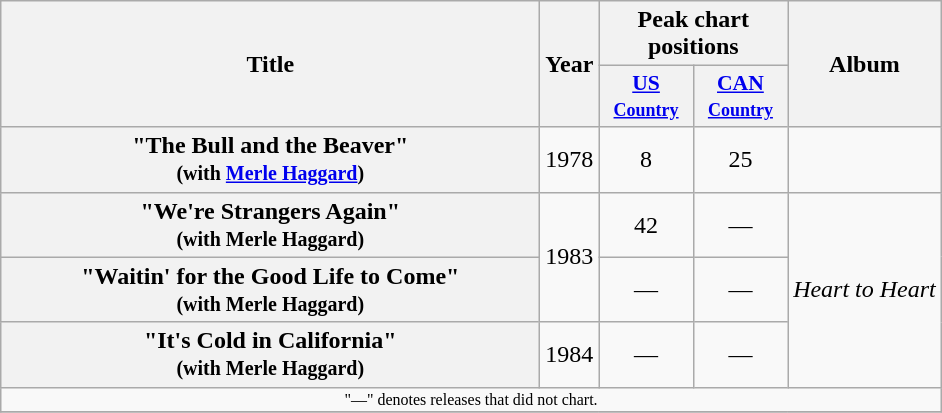<table class="wikitable plainrowheaders" style="text-align:center;" border="1">
<tr>
<th scope="col" rowspan="2" style="width:22em;">Title</th>
<th scope="col" rowspan="2">Year</th>
<th scope="col" colspan="2">Peak chart<br>positions</th>
<th scope="col" rowspan="2">Album</th>
</tr>
<tr>
<th scope="col" style="width:3.9em;font-size:90%;"><a href='#'>US<br><small>Country</small></a><br></th>
<th scope="col" style="width:3.9em;font-size:90%;"><a href='#'>CAN<br><small>Country</small></a><br></th>
</tr>
<tr>
<th scope="row">"The Bull and the Beaver"<br><small>(with <a href='#'>Merle Haggard</a>)</small></th>
<td>1978</td>
<td>8</td>
<td>25</td>
<td></td>
</tr>
<tr>
<th scope="row">"We're Strangers Again"<br><small>(with Merle Haggard)</small></th>
<td rowspan="2">1983</td>
<td>42</td>
<td>—</td>
<td rowspan="3"><em>Heart to Heart</em></td>
</tr>
<tr>
<th scope="row">"Waitin' for the Good Life to Come"<br><small>(with Merle Haggard)</small></th>
<td>—</td>
<td>—</td>
</tr>
<tr>
<th scope="row">"It's Cold in California"<br><small>(with Merle Haggard)</small></th>
<td>1984</td>
<td>—</td>
<td>—</td>
</tr>
<tr>
<td align="center" colspan="5" style="font-size: 8pt">"—" denotes releases that did not chart.</td>
</tr>
<tr>
</tr>
</table>
